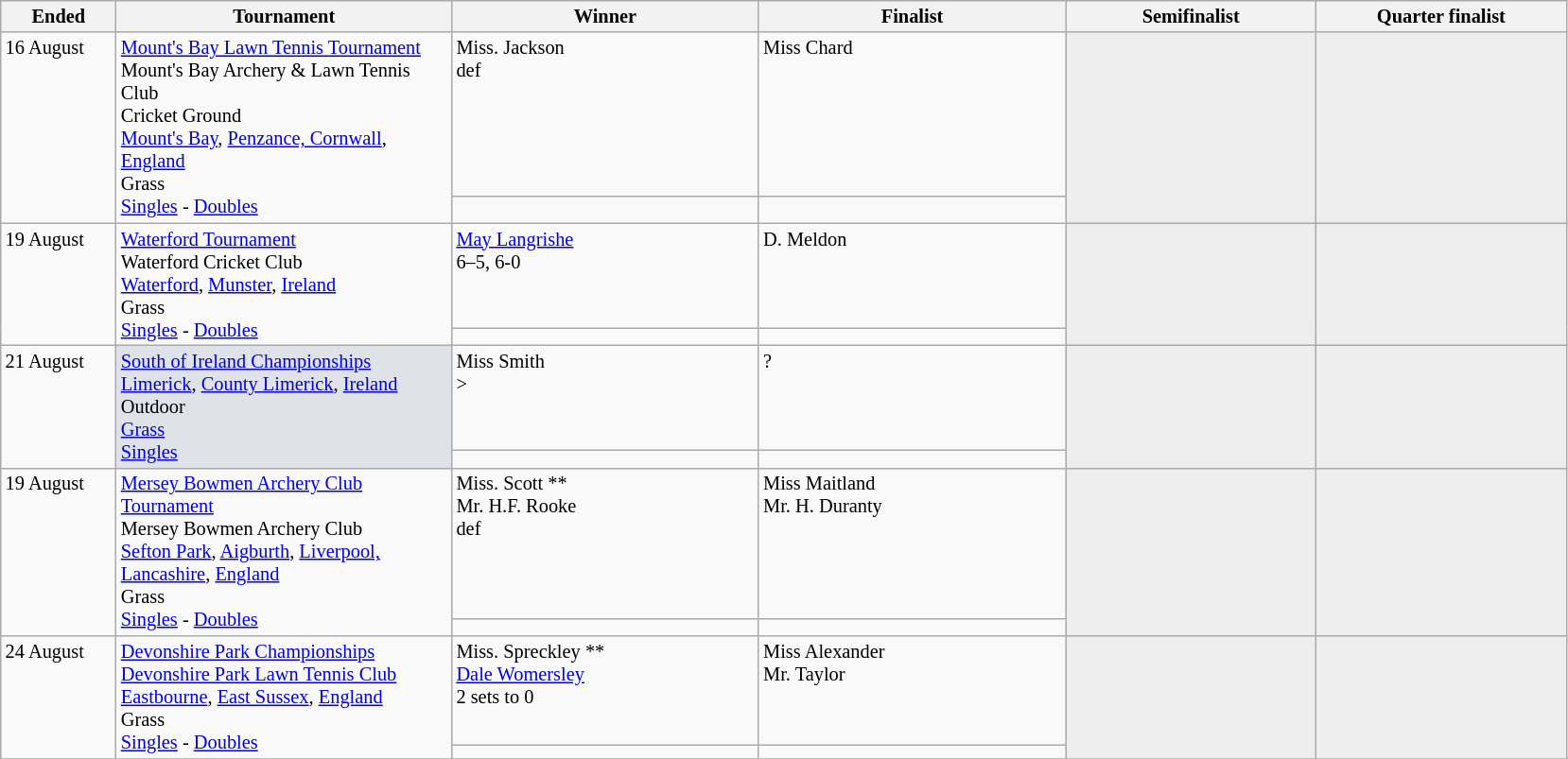<table class="wikitable" style="font-size:85%;">
<tr>
<th width="75">Ended</th>
<th width="230">Tournament</th>
<th width="210">Winner</th>
<th width="210">Finalist</th>
<th width="170">Semifinalist</th>
<th width="170">Quarter finalist</th>
</tr>
<tr valign=top>
<td rowspan=2>16 August </td>
<td rowspan="2"><a href='#'>Mount's Bay Lawn Tennis Tournament</a><br>Mount's Bay Archery & Lawn Tennis Club <br>Cricket Ground<br><a href='#'>Mount's Bay</a>, <a href='#'>Penzance, Cornwall</a>, <a href='#'>England</a><br>Grass<br><a href='#'>Singles</a> - <a href='#'>Doubles</a></td>
<td> Miss. Jackson<br>def</td>
<td> Miss Chard<br></td>
<td style="background:#ededed;" rowspan=2></td>
<td style="background:#ededed;" rowspan=2></td>
</tr>
<tr valign=top>
<td></td>
<td></td>
</tr>
<tr valign=top>
<td rowspan=2>19 August </td>
<td rowspan="2"><a href='#'>Waterford Tournament</a><br>Waterford Cricket Club<br><a href='#'>Waterford</a>, <a href='#'>Munster</a>, <a href='#'>Ireland</a><br>Grass<br><a href='#'>Singles</a> - <a href='#'>Doubles</a></td>
<td> <a href='#'>May Langrishe</a> <br>  6–5, 6-0</td>
<td> D. Meldon</td>
<td style="background:#ededed;" rowspan=2></td>
<td style="background:#ededed;" rowspan=2></td>
</tr>
<tr valign=top>
<td></td>
<td></td>
</tr>
<tr valign=top>
<td rowspan=2>21 August</td>
<td rowspan="2" style="background:#dfe2e9"><a href='#'>South of Ireland Championships</a><br><a href='#'>Limerick</a>, <a href='#'>County Limerick</a>, <a href='#'>Ireland</a><br>Outdoor<br><a href='#'>Grass</a><br><a href='#'>Singles</a></td>
<td> Miss Smith <br> ></td>
<td>?</td>
<td style="background:#ededed;" rowspan=2></td>
<td style="background:#ededed;" rowspan=2></td>
</tr>
<tr valign=top>
<td></td>
<td></td>
</tr>
<tr valign=top>
<td rowspan=2>19 August </td>
<td rowspan="2"><a href='#'>Mersey Bowmen Archery Club Tournament</a><br>Mersey Bowmen Archery Club<br><a href='#'>Sefton Park</a>, <a href='#'>Aigburth</a>, <a href='#'>Liverpool, Lancashire</a>, <a href='#'>England</a><br>Grass<br><a href='#'>Singles</a> - <a href='#'>Doubles</a></td>
<td> Miss. Scott **<br> Mr. H.F. Rooke<br>def</td>
<td> Miss Maitland<br> Mr. H. Duranty</td>
<td style="background:#ededed;" rowspan=2></td>
<td style="background:#ededed;" rowspan=2></td>
</tr>
<tr valign=top>
<td></td>
<td></td>
</tr>
<tr valign=top>
<td rowspan=2>24 August </td>
<td rowspan="2"><a href='#'>Devonshire Park Championships</a><br><a href='#'>Devonshire Park Lawn Tennis Club</a><br><a href='#'>Eastbourne</a>, <a href='#'>East Sussex</a>, <a href='#'>England</a><br>Grass<br><a href='#'>Singles</a> - <a href='#'>Doubles</a></td>
<td> Miss. Spreckley **<br> <a href='#'>Dale Womersley</a><br>2 sets to 0</td>
<td> Miss Alexander<br> Mr. Taylor</td>
<td style="background:#ededed;" rowspan=2></td>
<td style="background:#ededed;" rowspan=2></td>
</tr>
<tr valign=top>
<td></td>
<td></td>
</tr>
<tr valign=top>
</tr>
</table>
